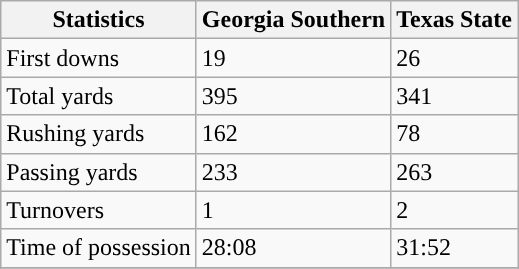<table class="wikitable">
<tr>
<th>Statistics</th>
<th>Georgia Southern</th>
<th>Texas State</th>
</tr>
<tr>
<td>First downs</td>
<td>19</td>
<td>26</td>
</tr>
<tr>
<td>Total yards</td>
<td>395</td>
<td>341</td>
</tr>
<tr>
<td>Rushing yards</td>
<td>162</td>
<td>78</td>
</tr>
<tr>
<td>Passing yards</td>
<td>233</td>
<td>263</td>
</tr>
<tr>
<td>Turnovers</td>
<td>1</td>
<td>2</td>
</tr>
<tr>
<td>Time of possession</td>
<td>28:08</td>
<td>31:52</td>
</tr>
<tr>
</tr>
</table>
